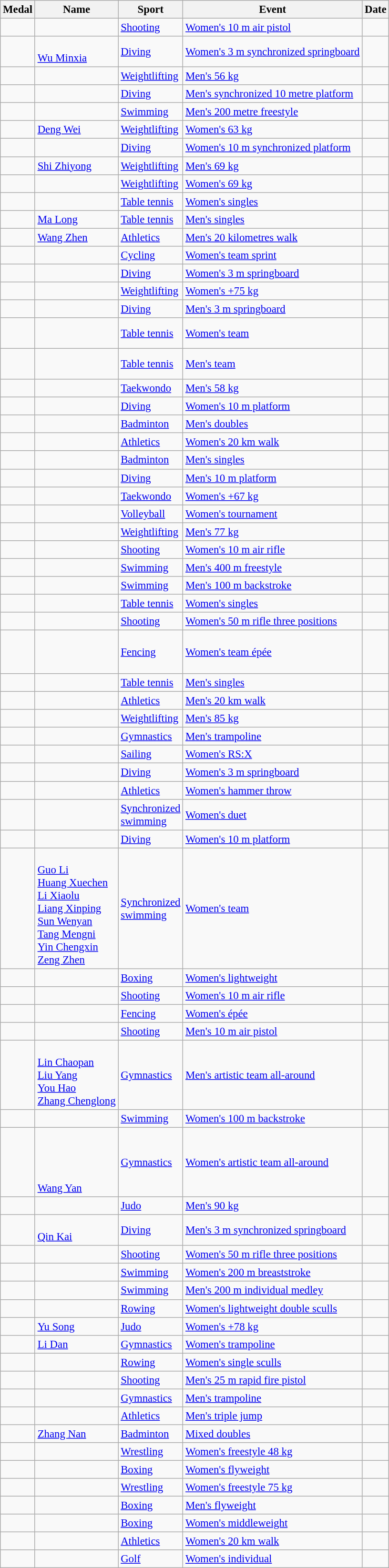<table class="wikitable sortable"  style="font-size:95%">
<tr>
<th>Medal</th>
<th>Name</th>
<th>Sport</th>
<th>Event</th>
<th>Date</th>
</tr>
<tr>
<td></td>
<td></td>
<td><a href='#'>Shooting</a></td>
<td><a href='#'>Women's 10 m air pistol</a></td>
<td></td>
</tr>
<tr>
<td></td>
<td><br><a href='#'>Wu Minxia</a></td>
<td><a href='#'>Diving</a></td>
<td><a href='#'>Women's 3 m synchronized springboard</a></td>
<td></td>
</tr>
<tr>
<td></td>
<td></td>
<td><a href='#'>Weightlifting</a></td>
<td><a href='#'>Men's 56 kg</a></td>
<td></td>
</tr>
<tr>
<td></td>
<td><br></td>
<td><a href='#'>Diving</a></td>
<td><a href='#'>Men's synchronized 10 metre platform</a></td>
<td></td>
</tr>
<tr>
<td></td>
<td></td>
<td><a href='#'>Swimming</a></td>
<td><a href='#'>Men's 200 metre freestyle</a></td>
<td></td>
</tr>
<tr>
<td></td>
<td><a href='#'>Deng Wei</a></td>
<td><a href='#'>Weightlifting</a></td>
<td><a href='#'>Women's 63 kg</a></td>
<td></td>
</tr>
<tr>
<td></td>
<td><br></td>
<td><a href='#'>Diving</a></td>
<td><a href='#'>Women's 10 m synchronized platform</a></td>
<td></td>
</tr>
<tr>
<td></td>
<td><a href='#'>Shi Zhiyong</a></td>
<td><a href='#'>Weightlifting</a></td>
<td><a href='#'>Men's 69 kg</a></td>
<td></td>
</tr>
<tr>
<td></td>
<td></td>
<td><a href='#'>Weightlifting</a></td>
<td><a href='#'>Women's 69 kg</a></td>
<td></td>
</tr>
<tr>
<td></td>
<td></td>
<td><a href='#'>Table tennis</a></td>
<td><a href='#'>Women's singles</a></td>
<td></td>
</tr>
<tr>
<td></td>
<td><a href='#'>Ma Long</a></td>
<td><a href='#'>Table tennis</a></td>
<td><a href='#'>Men's singles</a></td>
<td></td>
</tr>
<tr>
<td></td>
<td><a href='#'>Wang Zhen</a></td>
<td><a href='#'>Athletics</a></td>
<td><a href='#'>Men's 20 kilometres walk</a></td>
<td></td>
</tr>
<tr>
<td></td>
<td><br></td>
<td><a href='#'>Cycling</a></td>
<td><a href='#'>Women's team sprint</a></td>
<td></td>
</tr>
<tr>
<td></td>
<td></td>
<td><a href='#'>Diving</a></td>
<td><a href='#'>Women's 3 m springboard</a></td>
<td></td>
</tr>
<tr>
<td></td>
<td></td>
<td><a href='#'>Weightlifting</a></td>
<td><a href='#'>Women's +75 kg</a></td>
<td></td>
</tr>
<tr>
<td></td>
<td></td>
<td><a href='#'>Diving</a></td>
<td><a href='#'>Men's 3 m springboard</a></td>
<td></td>
</tr>
<tr>
<td></td>
<td><br><br></td>
<td><a href='#'>Table tennis</a></td>
<td><a href='#'>Women's team</a></td>
<td></td>
</tr>
<tr>
<td></td>
<td><br><br></td>
<td><a href='#'>Table tennis</a></td>
<td><a href='#'>Men's team</a></td>
<td></td>
</tr>
<tr>
<td></td>
<td></td>
<td><a href='#'>Taekwondo</a></td>
<td><a href='#'>Men's 58 kg</a></td>
<td></td>
</tr>
<tr>
<td></td>
<td></td>
<td><a href='#'>Diving</a></td>
<td><a href='#'>Women's 10 m platform</a></td>
<td></td>
</tr>
<tr>
<td></td>
<td><br></td>
<td><a href='#'>Badminton</a></td>
<td><a href='#'>Men's doubles</a></td>
<td></td>
</tr>
<tr>
<td></td>
<td></td>
<td><a href='#'>Athletics</a></td>
<td><a href='#'>Women's 20 km walk</a></td>
<td></td>
</tr>
<tr>
<td></td>
<td></td>
<td><a href='#'>Badminton</a></td>
<td><a href='#'>Men's singles</a></td>
<td></td>
</tr>
<tr>
<td></td>
<td></td>
<td><a href='#'>Diving</a></td>
<td><a href='#'>Men's 10 m platform</a></td>
<td></td>
</tr>
<tr>
<td></td>
<td></td>
<td><a href='#'>Taekwondo</a></td>
<td><a href='#'>Women's +67 kg</a></td>
<td></td>
</tr>
<tr>
<td></td>
<td><br></td>
<td><a href='#'>Volleyball</a></td>
<td><a href='#'>Women's tournament</a></td>
<td></td>
</tr>
<tr>
<td></td>
<td></td>
<td><a href='#'>Weightlifting</a></td>
<td><a href='#'>Men's 77 kg</a></td>
<td></td>
</tr>
<tr>
<td></td>
<td></td>
<td><a href='#'>Shooting</a></td>
<td><a href='#'>Women's 10 m air rifle</a></td>
<td></td>
</tr>
<tr>
<td></td>
<td></td>
<td><a href='#'>Swimming</a></td>
<td><a href='#'>Men's 400 m freestyle</a></td>
<td></td>
</tr>
<tr>
<td></td>
<td></td>
<td><a href='#'>Swimming</a></td>
<td><a href='#'>Men's 100 m backstroke</a></td>
<td></td>
</tr>
<tr>
<td></td>
<td></td>
<td><a href='#'>Table tennis</a></td>
<td><a href='#'>Women's singles</a></td>
<td></td>
</tr>
<tr>
<td></td>
<td></td>
<td><a href='#'>Shooting</a></td>
<td><a href='#'>Women's 50 m rifle three positions</a></td>
<td></td>
</tr>
<tr>
<td></td>
<td><br><br><br></td>
<td><a href='#'>Fencing</a></td>
<td><a href='#'>Women's team épée</a></td>
<td></td>
</tr>
<tr>
<td></td>
<td></td>
<td><a href='#'>Table tennis</a></td>
<td><a href='#'>Men's singles</a></td>
<td></td>
</tr>
<tr>
<td></td>
<td></td>
<td><a href='#'>Athletics</a></td>
<td><a href='#'>Men's 20 km walk</a></td>
<td></td>
</tr>
<tr>
<td></td>
<td></td>
<td><a href='#'>Weightlifting</a></td>
<td><a href='#'>Men's 85 kg</a></td>
<td></td>
</tr>
<tr>
<td></td>
<td></td>
<td><a href='#'>Gymnastics</a></td>
<td><a href='#'>Men's trampoline</a></td>
<td></td>
</tr>
<tr>
<td></td>
<td></td>
<td><a href='#'>Sailing</a></td>
<td><a href='#'>Women's RS:X</a></td>
<td></td>
</tr>
<tr>
<td></td>
<td></td>
<td><a href='#'>Diving</a></td>
<td><a href='#'>Women's 3 m springboard</a></td>
<td></td>
</tr>
<tr>
<td></td>
<td></td>
<td><a href='#'>Athletics</a></td>
<td><a href='#'>Women's hammer throw</a></td>
<td></td>
</tr>
<tr>
<td></td>
<td><br></td>
<td><a href='#'>Synchronized<br> swimming</a></td>
<td><a href='#'>Women's duet</a></td>
<td></td>
</tr>
<tr>
<td></td>
<td></td>
<td><a href='#'>Diving</a></td>
<td><a href='#'>Women's 10 m platform</a></td>
<td></td>
</tr>
<tr>
<td></td>
<td><br><a href='#'>Guo Li</a><br><a href='#'>Huang Xuechen</a><br><a href='#'>Li Xiaolu</a><br><a href='#'>Liang Xinping</a><br><a href='#'>Sun Wenyan</a><br><a href='#'>Tang Mengni</a><br><a href='#'>Yin Chengxin</a><br><a href='#'>Zeng Zhen</a></td>
<td><a href='#'>Synchronized<br> swimming</a></td>
<td><a href='#'>Women's team</a></td>
<td></td>
</tr>
<tr>
<td></td>
<td></td>
<td><a href='#'>Boxing</a></td>
<td><a href='#'>Women's lightweight</a></td>
<td></td>
</tr>
<tr>
<td></td>
<td></td>
<td><a href='#'>Shooting</a></td>
<td><a href='#'>Women's 10 m air rifle</a></td>
<td></td>
</tr>
<tr>
<td></td>
<td></td>
<td><a href='#'>Fencing</a></td>
<td><a href='#'>Women's épée</a></td>
<td></td>
</tr>
<tr>
<td></td>
<td></td>
<td><a href='#'>Shooting</a></td>
<td><a href='#'>Men's 10 m air pistol</a></td>
<td></td>
</tr>
<tr>
<td></td>
<td><br><a href='#'>Lin Chaopan</a><br><a href='#'>Liu Yang</a><br><a href='#'>You Hao</a><br><a href='#'>Zhang Chenglong</a></td>
<td><a href='#'>Gymnastics</a></td>
<td><a href='#'>Men's artistic team all-around</a></td>
<td></td>
</tr>
<tr>
<td></td>
<td></td>
<td><a href='#'>Swimming</a></td>
<td><a href='#'>Women's 100 m backstroke</a></td>
<td></td>
</tr>
<tr>
<td></td>
<td><br><br><br><br><a href='#'>Wang Yan</a></td>
<td><a href='#'>Gymnastics</a></td>
<td><a href='#'>Women's artistic team all-around</a></td>
<td></td>
</tr>
<tr>
<td></td>
<td></td>
<td><a href='#'>Judo</a></td>
<td><a href='#'>Men's 90 kg</a></td>
<td></td>
</tr>
<tr>
<td></td>
<td><br><a href='#'>Qin Kai</a></td>
<td><a href='#'>Diving</a></td>
<td><a href='#'>Men's 3 m synchronized springboard</a></td>
<td></td>
</tr>
<tr>
<td></td>
<td></td>
<td><a href='#'>Shooting</a></td>
<td><a href='#'>Women's 50 m rifle three positions</a></td>
<td></td>
</tr>
<tr>
<td></td>
<td></td>
<td><a href='#'>Swimming</a></td>
<td><a href='#'>Women's 200 m breaststroke</a></td>
<td></td>
</tr>
<tr>
<td></td>
<td></td>
<td><a href='#'>Swimming</a></td>
<td><a href='#'>Men's 200 m individual medley</a></td>
<td></td>
</tr>
<tr>
<td></td>
<td><br></td>
<td><a href='#'>Rowing</a></td>
<td><a href='#'>Women's lightweight double sculls</a></td>
<td></td>
</tr>
<tr>
<td></td>
<td><a href='#'>Yu Song</a></td>
<td><a href='#'>Judo</a></td>
<td><a href='#'>Women's +78 kg</a></td>
<td></td>
</tr>
<tr>
<td></td>
<td><a href='#'>Li Dan</a></td>
<td><a href='#'>Gymnastics</a></td>
<td><a href='#'>Women's trampoline</a></td>
<td></td>
</tr>
<tr>
<td></td>
<td></td>
<td><a href='#'>Rowing</a></td>
<td><a href='#'>Women's single sculls</a></td>
<td></td>
</tr>
<tr>
<td></td>
<td></td>
<td><a href='#'>Shooting</a></td>
<td><a href='#'>Men's 25 m rapid fire pistol</a></td>
<td></td>
</tr>
<tr>
<td></td>
<td></td>
<td><a href='#'>Gymnastics</a></td>
<td><a href='#'>Men's trampoline</a></td>
<td></td>
</tr>
<tr>
<td></td>
<td></td>
<td><a href='#'>Athletics</a></td>
<td><a href='#'>Men's triple jump</a></td>
<td></td>
</tr>
<tr>
<td></td>
<td><a href='#'>Zhang Nan</a><br></td>
<td><a href='#'>Badminton</a></td>
<td><a href='#'>Mixed doubles</a></td>
<td></td>
</tr>
<tr>
<td></td>
<td></td>
<td><a href='#'>Wrestling</a></td>
<td><a href='#'>Women's freestyle 48 kg</a></td>
<td></td>
</tr>
<tr>
<td></td>
<td></td>
<td><a href='#'>Boxing</a></td>
<td><a href='#'>Women's flyweight</a></td>
<td></td>
</tr>
<tr>
<td></td>
<td></td>
<td><a href='#'>Wrestling</a></td>
<td><a href='#'>Women's freestyle 75 kg</a></td>
<td></td>
</tr>
<tr>
<td></td>
<td></td>
<td><a href='#'>Boxing</a></td>
<td><a href='#'>Men's flyweight</a></td>
<td></td>
</tr>
<tr>
<td></td>
<td></td>
<td><a href='#'>Boxing</a></td>
<td><a href='#'>Women's middleweight</a></td>
<td></td>
</tr>
<tr>
<td></td>
<td></td>
<td><a href='#'>Athletics</a></td>
<td><a href='#'>Women's 20 km walk</a></td>
<td></td>
</tr>
<tr>
<td></td>
<td></td>
<td><a href='#'>Golf</a></td>
<td><a href='#'>Women's individual</a></td>
<td></td>
</tr>
</table>
